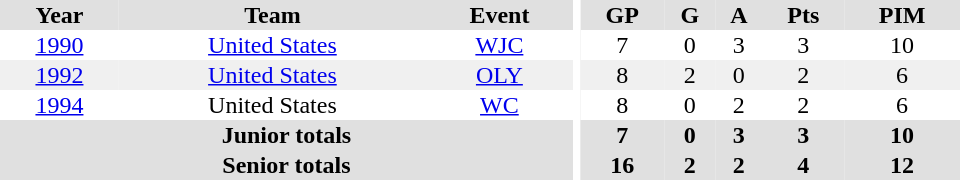<table border="0" cellpadding="1" cellspacing="0" ID="Table3" style="text-align:center; width:40em">
<tr bgcolor="#e0e0e0">
<th>Year</th>
<th>Team</th>
<th>Event</th>
<th rowspan="102" bgcolor="#ffffff"></th>
<th>GP</th>
<th>G</th>
<th>A</th>
<th>Pts</th>
<th>PIM</th>
</tr>
<tr>
<td><a href='#'>1990</a></td>
<td><a href='#'>United States</a></td>
<td><a href='#'>WJC</a></td>
<td>7</td>
<td>0</td>
<td>3</td>
<td>3</td>
<td>10</td>
</tr>
<tr bgcolor="#f0f0f0">
<td><a href='#'>1992</a></td>
<td><a href='#'>United States</a></td>
<td><a href='#'>OLY</a></td>
<td>8</td>
<td>2</td>
<td>0</td>
<td>2</td>
<td>6</td>
</tr>
<tr>
<td><a href='#'>1994</a></td>
<td>United States</td>
<td><a href='#'>WC</a></td>
<td>8</td>
<td>0</td>
<td>2</td>
<td>2</td>
<td>6</td>
</tr>
<tr bgcolor="#e0e0e0">
<th colspan="3">Junior totals</th>
<th>7</th>
<th>0</th>
<th>3</th>
<th>3</th>
<th>10</th>
</tr>
<tr bgcolor="#e0e0e0">
<th colspan="3">Senior totals</th>
<th>16</th>
<th>2</th>
<th>2</th>
<th>4</th>
<th>12</th>
</tr>
</table>
